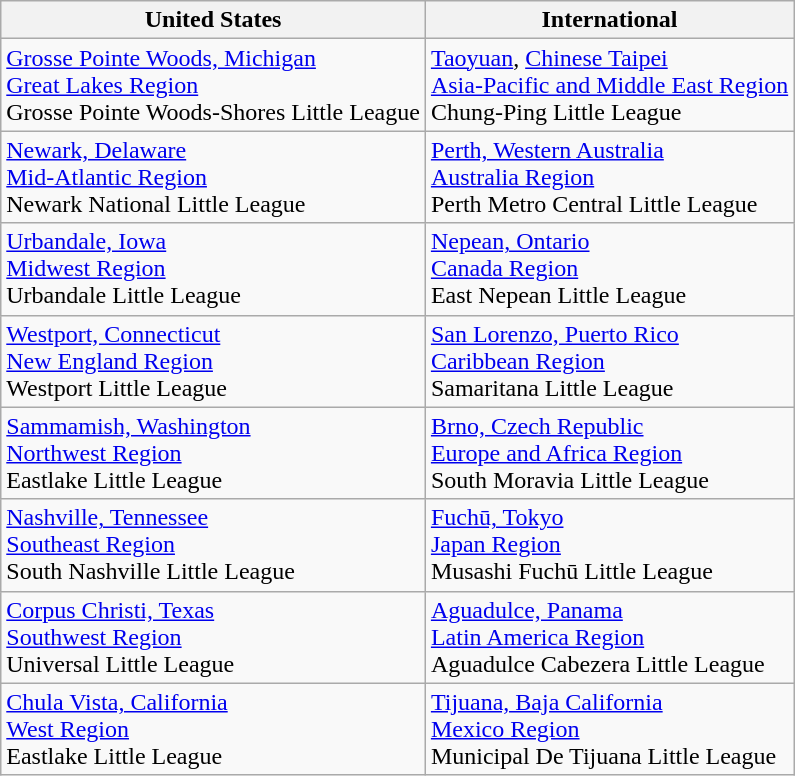<table class="wikitable">
<tr>
<th>United States</th>
<th>International</th>
</tr>
<tr>
<td> <a href='#'>Grosse Pointe Woods, Michigan</a> <br> <a href='#'>Great Lakes Region</a> <br> Grosse Pointe Woods-Shores Little League</td>
<td> <a href='#'>Taoyuan</a>, <a href='#'>Chinese Taipei</a> <br> <a href='#'>Asia-Pacific and Middle East Region</a> <br> Chung-Ping Little League</td>
</tr>
<tr>
<td> <a href='#'>Newark, Delaware</a> <br> <a href='#'>Mid-Atlantic Region</a> <br> Newark National Little League</td>
<td>  <a href='#'>Perth, Western Australia</a> <br> <a href='#'>Australia Region</a> <br> Perth Metro Central Little League</td>
</tr>
<tr>
<td> <a href='#'>Urbandale, Iowa</a> <br> <a href='#'>Midwest Region</a> <br> Urbandale Little League</td>
<td>  <a href='#'>Nepean, Ontario</a> <br> <a href='#'>Canada Region</a> <br> East Nepean Little League</td>
</tr>
<tr>
<td> <a href='#'>Westport, Connecticut</a> <br> <a href='#'>New England Region</a> <br> Westport Little League</td>
<td> <a href='#'>San Lorenzo, Puerto Rico</a> <br> <a href='#'>Caribbean Region</a> <br> Samaritana Little League</td>
</tr>
<tr>
<td> <a href='#'>Sammamish, Washington</a> <br> <a href='#'>Northwest Region</a> <br> Eastlake Little League</td>
<td> <a href='#'>Brno, Czech Republic</a> <br> <a href='#'>Europe and Africa Region</a> <br> South Moravia Little League</td>
</tr>
<tr>
<td> <a href='#'>Nashville, Tennessee</a> <br> <a href='#'>Southeast Region</a> <br> South Nashville Little League</td>
<td>  <a href='#'>Fuchū, Tokyo</a> <br> <a href='#'>Japan Region</a> <br> Musashi Fuchū Little League</td>
</tr>
<tr>
<td> <a href='#'>Corpus Christi, Texas</a> <br> <a href='#'>Southwest Region</a> <br> Universal Little League</td>
<td> <a href='#'>Aguadulce, Panama</a> <br> <a href='#'>Latin America Region</a> <br> Aguadulce Cabezera Little League</td>
</tr>
<tr>
<td> <a href='#'>Chula Vista, California</a> <br> <a href='#'>West Region</a> <br> Eastlake Little League</td>
<td>  <a href='#'>Tijuana, Baja California</a> <br> <a href='#'>Mexico Region</a> <br> Municipal De Tijuana Little League</td>
</tr>
</table>
